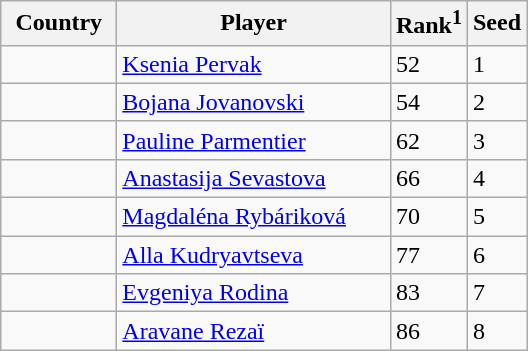<table class="sortable wikitable">
<tr>
<th width="70">Country</th>
<th width="175">Player</th>
<th>Rank<sup>1</sup></th>
<th>Seed</th>
</tr>
<tr>
<td></td>
<td><a href='#'>Ksenia Pervak</a></td>
<td>52</td>
<td>1</td>
</tr>
<tr>
<td></td>
<td><a href='#'>Bojana Jovanovski</a></td>
<td>54</td>
<td>2</td>
</tr>
<tr>
<td></td>
<td><a href='#'>Pauline Parmentier</a></td>
<td>62</td>
<td>3</td>
</tr>
<tr>
<td></td>
<td><a href='#'>Anastasija Sevastova</a></td>
<td>66</td>
<td>4</td>
</tr>
<tr>
<td></td>
<td><a href='#'>Magdaléna Rybáriková</a></td>
<td>70</td>
<td>5</td>
</tr>
<tr>
<td></td>
<td><a href='#'>Alla Kudryavtseva</a></td>
<td>77</td>
<td>6</td>
</tr>
<tr>
<td></td>
<td><a href='#'>Evgeniya Rodina</a></td>
<td>83</td>
<td>7</td>
</tr>
<tr>
<td></td>
<td><a href='#'>Aravane Rezaï</a></td>
<td>86</td>
<td>8</td>
</tr>
</table>
